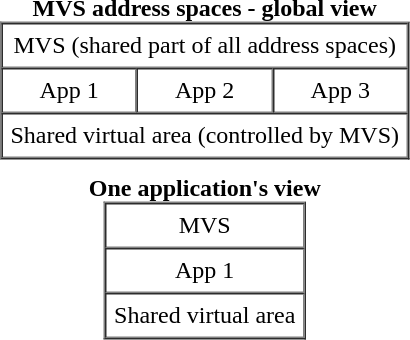<table cellpadding="5" cellspacing="0" align="right">
<tr>
<td align="center"><strong>MVS address spaces - global view</strong><br><table border="1" cellpadding="5" cellspacing="0">
<tr>
<td colspan="3" align="center">MVS (shared part of all address spaces)</td>
</tr>
<tr>
<td align="center">App 1</td>
<td align="center">App 2</td>
<td align="center">App 3</td>
</tr>
<tr>
<td colspan="3" align="center">Shared virtual area (controlled by MVS)</td>
</tr>
</table>
</td>
</tr>
<tr>
<td align="center"><strong>One application's view</strong><br><table border="1" cellpadding="5" cellspacing="0">
<tr>
<td align="center">MVS</td>
</tr>
<tr>
<td align="center">App 1</td>
</tr>
<tr>
<td align="center">Shared virtual area</td>
</tr>
<tr>
</tr>
</table>
</td>
</tr>
</table>
